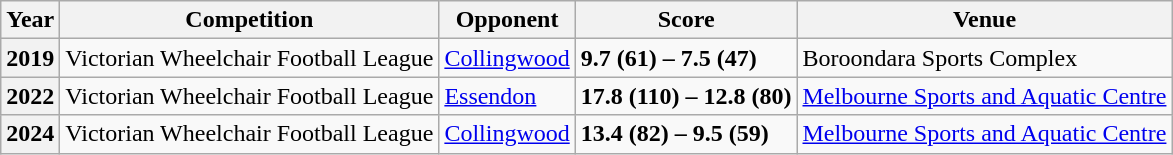<table class="wikitable">
<tr>
<th scope="col">Year</th>
<th scope="col">Competition</th>
<th scope="col">Opponent</th>
<th scope="col">Score</th>
<th scope="col">Venue</th>
</tr>
<tr>
<th scope="row">2019</th>
<td>Victorian Wheelchair Football League</td>
<td><a href='#'>Collingwood</a></td>
<td class="nowrap"><strong>9.7 (61) – 7.5 (47)</strong></td>
<td>Boroondara Sports Complex</td>
</tr>
<tr>
<th scope="row">2022</th>
<td>Victorian Wheelchair Football League</td>
<td><a href='#'>Essendon</a></td>
<td class="nowrap"><strong>17.8 (110) – 12.8 (80)</strong></td>
<td><a href='#'>Melbourne Sports and Aquatic Centre</a></td>
</tr>
<tr>
<th scope="row">2024</th>
<td>Victorian Wheelchair Football League</td>
<td><a href='#'>Collingwood</a></td>
<td class="nowrap"><strong>13.4 (82) – 9.5 (59)</strong></td>
<td><a href='#'>Melbourne Sports and Aquatic Centre</a></td>
</tr>
</table>
